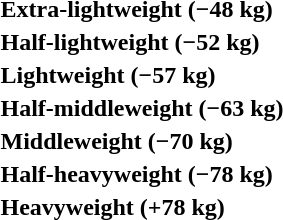<table>
<tr>
<th rowspan=2 style="text-align:left;">Extra-lightweight (−48 kg)</th>
<td rowspan=2></td>
<td rowspan=2></td>
<td></td>
</tr>
<tr>
<td></td>
</tr>
<tr>
<th rowspan=2 style="text-align:left;">Half-lightweight (−52 kg)</th>
<td rowspan=2></td>
<td rowspan=2></td>
<td></td>
</tr>
<tr>
<td></td>
</tr>
<tr>
<th rowspan=2 style="text-align:left;">Lightweight (−57 kg)</th>
<td rowspan=2></td>
<td rowspan=2></td>
<td></td>
</tr>
<tr>
<td></td>
</tr>
<tr>
<th rowspan=2 style="text-align:left;">Half-middleweight (−63 kg)</th>
<td rowspan=2></td>
<td rowspan=2></td>
<td></td>
</tr>
<tr>
<td></td>
</tr>
<tr>
<th rowspan=2 style="text-align:left;">Middleweight (−70 kg)</th>
<td rowspan=2></td>
<td rowspan=2></td>
<td></td>
</tr>
<tr>
<td></td>
</tr>
<tr>
<th rowspan=2 style="text-align:left;">Half-heavyweight (−78 kg)</th>
<td rowspan=2></td>
<td rowspan=2></td>
<td></td>
</tr>
<tr>
<td></td>
</tr>
<tr>
<th rowspan=2 style="text-align:left;">Heavyweight (+78 kg)</th>
<td rowspan=2></td>
<td rowspan=2></td>
<td></td>
</tr>
<tr>
<td></td>
</tr>
</table>
